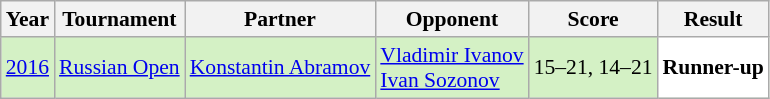<table class="sortable wikitable" style="font-size: 90%;">
<tr>
<th>Year</th>
<th>Tournament</th>
<th>Partner</th>
<th>Opponent</th>
<th>Score</th>
<th>Result</th>
</tr>
<tr style="background:#D4F1C5">
<td align="center"><a href='#'>2016</a></td>
<td align="left"><a href='#'>Russian Open</a></td>
<td align="left"> <a href='#'>Konstantin Abramov</a></td>
<td align="left"> <a href='#'>Vladimir Ivanov</a><br> <a href='#'>Ivan Sozonov</a></td>
<td align="left">15–21, 14–21</td>
<td style="text-align:left; background:white"> <strong>Runner-up</strong></td>
</tr>
</table>
